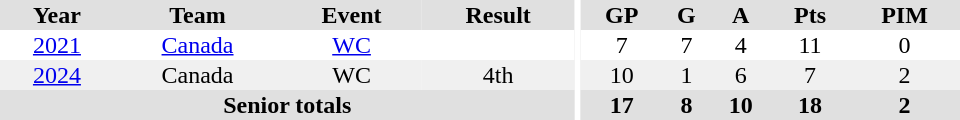<table border="0" cellpadding="1" cellspacing="0" ID="Table3" style="text-align:center; width:40em">
<tr bgcolor="#e0e0e0">
<th>Year</th>
<th>Team</th>
<th>Event</th>
<th>Result</th>
<th rowspan="99" bgcolor="#ffffff"></th>
<th>GP</th>
<th>G</th>
<th>A</th>
<th>Pts</th>
<th>PIM</th>
</tr>
<tr>
<td><a href='#'>2021</a></td>
<td><a href='#'>Canada</a></td>
<td><a href='#'>WC</a></td>
<td></td>
<td>7</td>
<td>7</td>
<td>4</td>
<td>11</td>
<td>0</td>
</tr>
<tr bgcolor="#f0f0f0">
<td><a href='#'>2024</a></td>
<td>Canada</td>
<td>WC</td>
<td>4th</td>
<td>10</td>
<td>1</td>
<td>6</td>
<td>7</td>
<td>2</td>
</tr>
<tr bgcolor="#e0e0e0">
<th colspan="4">Senior totals</th>
<th>17</th>
<th>8</th>
<th>10</th>
<th>18</th>
<th>2</th>
</tr>
</table>
